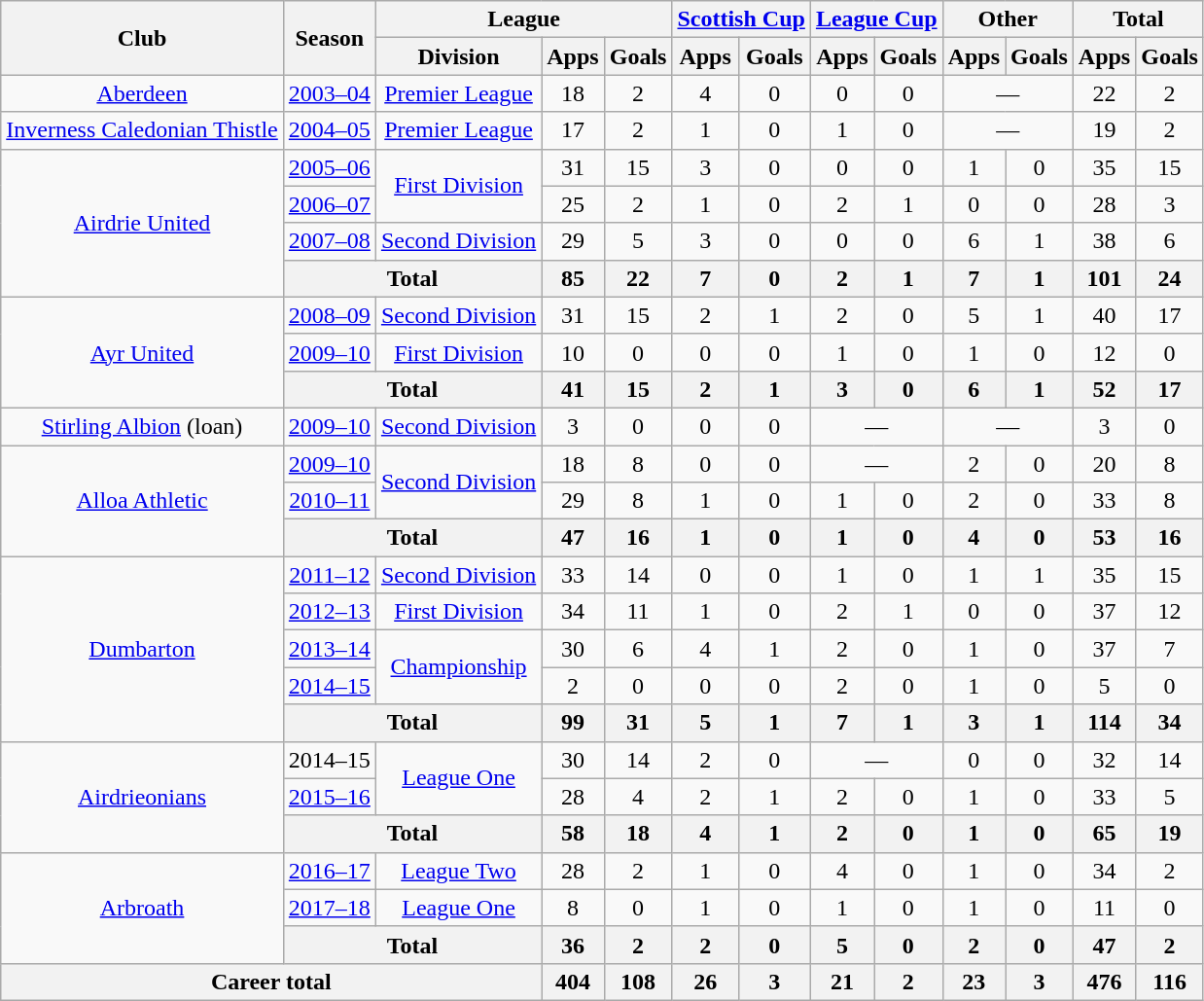<table class="wikitable" style="text-align:center">
<tr>
<th rowspan="2">Club</th>
<th rowspan="2">Season</th>
<th colspan="3">League</th>
<th colspan="2"><a href='#'>Scottish Cup</a></th>
<th colspan="2"><a href='#'>League Cup</a></th>
<th colspan="2">Other</th>
<th colspan="2">Total</th>
</tr>
<tr>
<th>Division</th>
<th>Apps</th>
<th>Goals</th>
<th>Apps</th>
<th>Goals</th>
<th>Apps</th>
<th>Goals</th>
<th>Apps</th>
<th>Goals</th>
<th>Apps</th>
<th>Goals</th>
</tr>
<tr>
<td><a href='#'>Aberdeen</a></td>
<td><a href='#'>2003–04</a></td>
<td><a href='#'>Premier League</a></td>
<td>18</td>
<td>2</td>
<td>4</td>
<td>0</td>
<td>0</td>
<td>0</td>
<td colspan="2">—</td>
<td>22</td>
<td>2</td>
</tr>
<tr>
<td><a href='#'>Inverness Caledonian Thistle</a></td>
<td><a href='#'>2004–05</a></td>
<td><a href='#'>Premier League</a></td>
<td>17</td>
<td>2</td>
<td>1</td>
<td>0</td>
<td>1</td>
<td>0</td>
<td colspan="2">—</td>
<td>19</td>
<td>2</td>
</tr>
<tr>
<td rowspan="4"><a href='#'>Airdrie United</a></td>
<td><a href='#'>2005–06</a></td>
<td rowspan="2"><a href='#'>First Division</a></td>
<td>31</td>
<td>15</td>
<td>3</td>
<td>0</td>
<td>0</td>
<td>0</td>
<td>1</td>
<td>0</td>
<td>35</td>
<td>15</td>
</tr>
<tr>
<td><a href='#'>2006–07</a></td>
<td>25</td>
<td>2</td>
<td>1</td>
<td>0</td>
<td>2</td>
<td>1</td>
<td>0</td>
<td>0</td>
<td>28</td>
<td>3</td>
</tr>
<tr>
<td><a href='#'>2007–08</a></td>
<td><a href='#'>Second Division</a></td>
<td>29</td>
<td>5</td>
<td>3</td>
<td>0</td>
<td>0</td>
<td>0</td>
<td>6</td>
<td>1</td>
<td>38</td>
<td>6</td>
</tr>
<tr>
<th colspan="2">Total</th>
<th>85</th>
<th>22</th>
<th>7</th>
<th>0</th>
<th>2</th>
<th>1</th>
<th>7</th>
<th>1</th>
<th>101</th>
<th>24</th>
</tr>
<tr>
<td rowspan="3"><a href='#'>Ayr United</a></td>
<td><a href='#'>2008–09</a></td>
<td><a href='#'>Second Division</a></td>
<td>31</td>
<td>15</td>
<td>2</td>
<td>1</td>
<td>2</td>
<td>0</td>
<td>5</td>
<td>1</td>
<td>40</td>
<td>17</td>
</tr>
<tr>
<td><a href='#'>2009–10</a></td>
<td><a href='#'>First Division</a></td>
<td>10</td>
<td>0</td>
<td>0</td>
<td>0</td>
<td>1</td>
<td>0</td>
<td>1</td>
<td>0</td>
<td>12</td>
<td>0</td>
</tr>
<tr>
<th colspan="2">Total</th>
<th>41</th>
<th>15</th>
<th>2</th>
<th>1</th>
<th>3</th>
<th>0</th>
<th>6</th>
<th>1</th>
<th>52</th>
<th>17</th>
</tr>
<tr>
<td><a href='#'>Stirling Albion</a> (loan)</td>
<td><a href='#'>2009–10</a></td>
<td><a href='#'>Second Division</a></td>
<td>3</td>
<td>0</td>
<td>0</td>
<td>0</td>
<td colspan="2">—</td>
<td colspan="2">—</td>
<td>3</td>
<td>0</td>
</tr>
<tr>
<td rowspan="3"><a href='#'>Alloa Athletic</a></td>
<td><a href='#'>2009–10</a></td>
<td rowspan="2"><a href='#'>Second Division</a></td>
<td>18</td>
<td>8</td>
<td>0</td>
<td>0</td>
<td colspan="2">—</td>
<td>2</td>
<td>0</td>
<td>20</td>
<td>8</td>
</tr>
<tr>
<td><a href='#'>2010–11</a></td>
<td>29</td>
<td>8</td>
<td>1</td>
<td>0</td>
<td>1</td>
<td>0</td>
<td>2</td>
<td>0</td>
<td>33</td>
<td>8</td>
</tr>
<tr>
<th colspan="2">Total</th>
<th>47</th>
<th>16</th>
<th>1</th>
<th>0</th>
<th>1</th>
<th>0</th>
<th>4</th>
<th>0</th>
<th>53</th>
<th>16</th>
</tr>
<tr>
<td rowspan="5"><a href='#'>Dumbarton</a></td>
<td><a href='#'>2011–12</a></td>
<td><a href='#'>Second Division</a></td>
<td>33</td>
<td>14</td>
<td>0</td>
<td>0</td>
<td>1</td>
<td>0</td>
<td>1</td>
<td>1</td>
<td>35</td>
<td>15</td>
</tr>
<tr>
<td><a href='#'>2012–13</a></td>
<td><a href='#'>First Division</a></td>
<td>34</td>
<td>11</td>
<td>1</td>
<td>0</td>
<td>2</td>
<td>1</td>
<td>0</td>
<td>0</td>
<td>37</td>
<td>12</td>
</tr>
<tr>
<td><a href='#'>2013–14</a></td>
<td rowspan="2"><a href='#'>Championship</a></td>
<td>30</td>
<td>6</td>
<td>4</td>
<td>1</td>
<td>2</td>
<td>0</td>
<td>1</td>
<td>0</td>
<td>37</td>
<td>7</td>
</tr>
<tr>
<td><a href='#'>2014–15</a></td>
<td>2</td>
<td>0</td>
<td>0</td>
<td>0</td>
<td>2</td>
<td>0</td>
<td>1</td>
<td>0</td>
<td>5</td>
<td>0</td>
</tr>
<tr>
<th colspan="2">Total</th>
<th>99</th>
<th>31</th>
<th>5</th>
<th>1</th>
<th>7</th>
<th>1</th>
<th>3</th>
<th>1</th>
<th>114</th>
<th>34</th>
</tr>
<tr>
<td rowspan="3"><a href='#'>Airdrieonians</a></td>
<td>2014–15</td>
<td rowspan="2"><a href='#'>League One</a></td>
<td>30</td>
<td>14</td>
<td>2</td>
<td>0</td>
<td colspan="2">—</td>
<td>0</td>
<td>0</td>
<td>32</td>
<td>14</td>
</tr>
<tr>
<td><a href='#'>2015–16</a></td>
<td>28</td>
<td>4</td>
<td>2</td>
<td>1</td>
<td>2</td>
<td>0</td>
<td>1</td>
<td>0</td>
<td>33</td>
<td>5</td>
</tr>
<tr>
<th colspan="2">Total</th>
<th>58</th>
<th>18</th>
<th>4</th>
<th>1</th>
<th>2</th>
<th>0</th>
<th>1</th>
<th>0</th>
<th>65</th>
<th>19</th>
</tr>
<tr>
<td rowspan="3"><a href='#'>Arbroath</a></td>
<td><a href='#'>2016–17</a></td>
<td><a href='#'>League Two</a></td>
<td>28</td>
<td>2</td>
<td>1</td>
<td>0</td>
<td>4</td>
<td>0</td>
<td>1</td>
<td>0</td>
<td>34</td>
<td>2</td>
</tr>
<tr>
<td><a href='#'>2017–18</a></td>
<td><a href='#'>League One</a></td>
<td>8</td>
<td>0</td>
<td>1</td>
<td>0</td>
<td>1</td>
<td>0</td>
<td>1</td>
<td>0</td>
<td>11</td>
<td>0</td>
</tr>
<tr>
<th colspan="2">Total</th>
<th>36</th>
<th>2</th>
<th>2</th>
<th>0</th>
<th>5</th>
<th>0</th>
<th>2</th>
<th>0</th>
<th>47</th>
<th>2</th>
</tr>
<tr>
<th colspan="3">Career total</th>
<th>404</th>
<th>108</th>
<th>26</th>
<th>3</th>
<th>21</th>
<th>2</th>
<th>23</th>
<th>3</th>
<th>476</th>
<th>116</th>
</tr>
</table>
